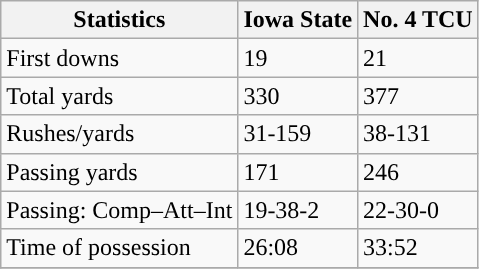<table class="wikitable" style="float: left;">
<tr>
<th>Statistics</th>
<th>Iowa State</th>
<th>No. 4 TCU</th>
</tr>
<tr>
<td>First downs</td>
<td>19</td>
<td>21</td>
</tr>
<tr>
<td>Total yards</td>
<td>330</td>
<td>377</td>
</tr>
<tr>
<td>Rushes/yards</td>
<td>31-159</td>
<td>38-131</td>
</tr>
<tr>
<td>Passing yards</td>
<td>171</td>
<td>246</td>
</tr>
<tr>
<td>Passing: Comp–Att–Int</td>
<td>19-38-2</td>
<td>22-30-0</td>
</tr>
<tr>
<td>Time of possession</td>
<td>26:08</td>
<td>33:52</td>
</tr>
<tr>
</tr>
</table>
